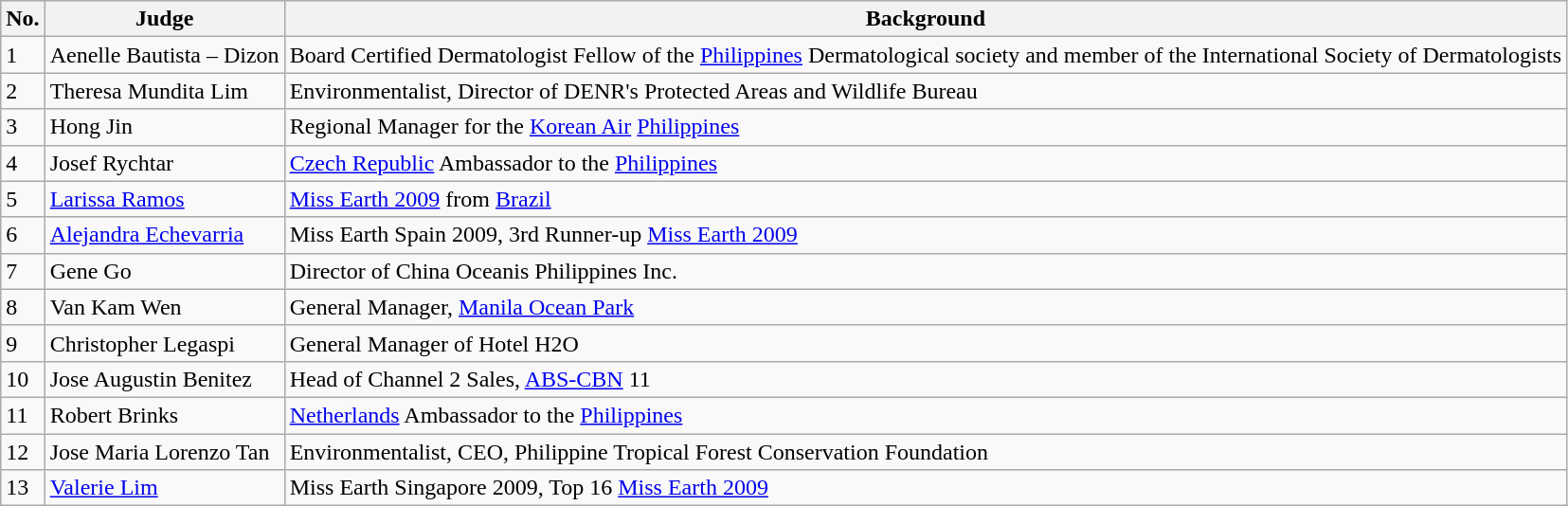<table class="wikitable">
<tr>
<th>No.</th>
<th>Judge</th>
<th>Background</th>
</tr>
<tr>
<td>1</td>
<td>Aenelle Bautista – Dizon</td>
<td>Board Certified Dermatologist Fellow of the <a href='#'>Philippines</a> Dermatological society and member of the International Society of Dermatologists</td>
</tr>
<tr>
<td>2</td>
<td>Theresa Mundita Lim</td>
<td>Environmentalist, Director of DENR's Protected Areas and Wildlife Bureau</td>
</tr>
<tr>
<td>3</td>
<td>Hong Jin</td>
<td>Regional Manager for the <a href='#'>Korean Air</a> <a href='#'>Philippines</a></td>
</tr>
<tr>
<td>4</td>
<td>Josef Rychtar</td>
<td><a href='#'>Czech Republic</a> Ambassador to the <a href='#'>Philippines</a></td>
</tr>
<tr>
<td>5</td>
<td><a href='#'>Larissa Ramos</a></td>
<td><a href='#'>Miss Earth 2009</a> from <a href='#'>Brazil</a></td>
</tr>
<tr>
<td>6</td>
<td><a href='#'>Alejandra Echevarria</a></td>
<td>Miss Earth Spain 2009, 3rd Runner-up <a href='#'>Miss Earth 2009</a></td>
</tr>
<tr>
<td>7</td>
<td>Gene Go</td>
<td>Director of China Oceanis Philippines Inc.</td>
</tr>
<tr>
<td>8</td>
<td>Van Kam Wen</td>
<td>General Manager, <a href='#'>Manila Ocean Park</a></td>
</tr>
<tr>
<td>9</td>
<td>Christopher Legaspi</td>
<td>General Manager of Hotel H2O</td>
</tr>
<tr>
<td>10</td>
<td>Jose Augustin Benitez</td>
<td>Head of Channel 2 Sales, <a href='#'>ABS-CBN</a> 11</td>
</tr>
<tr>
<td>11</td>
<td>Robert Brinks</td>
<td><a href='#'>Netherlands</a> Ambassador to the <a href='#'>Philippines</a></td>
</tr>
<tr>
<td>12</td>
<td>Jose Maria Lorenzo Tan</td>
<td>Environmentalist, CEO, Philippine Tropical Forest Conservation Foundation</td>
</tr>
<tr>
<td>13</td>
<td><a href='#'>Valerie Lim</a></td>
<td>Miss Earth Singapore 2009, Top 16 <a href='#'>Miss Earth 2009</a></td>
</tr>
</table>
